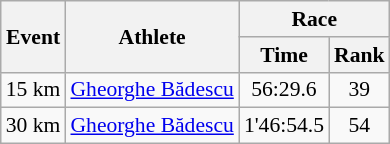<table class="wikitable" border="1" style="font-size:90%">
<tr>
<th rowspan=2>Event</th>
<th rowspan=2>Athlete</th>
<th colspan=2>Race</th>
</tr>
<tr>
<th>Time</th>
<th>Rank</th>
</tr>
<tr>
<td>15 km</td>
<td><a href='#'>Gheorghe Bădescu</a></td>
<td align=center>56:29.6</td>
<td align=center>39</td>
</tr>
<tr>
<td>30 km</td>
<td><a href='#'>Gheorghe Bădescu</a></td>
<td align=center>1'46:54.5</td>
<td align=center>54</td>
</tr>
</table>
